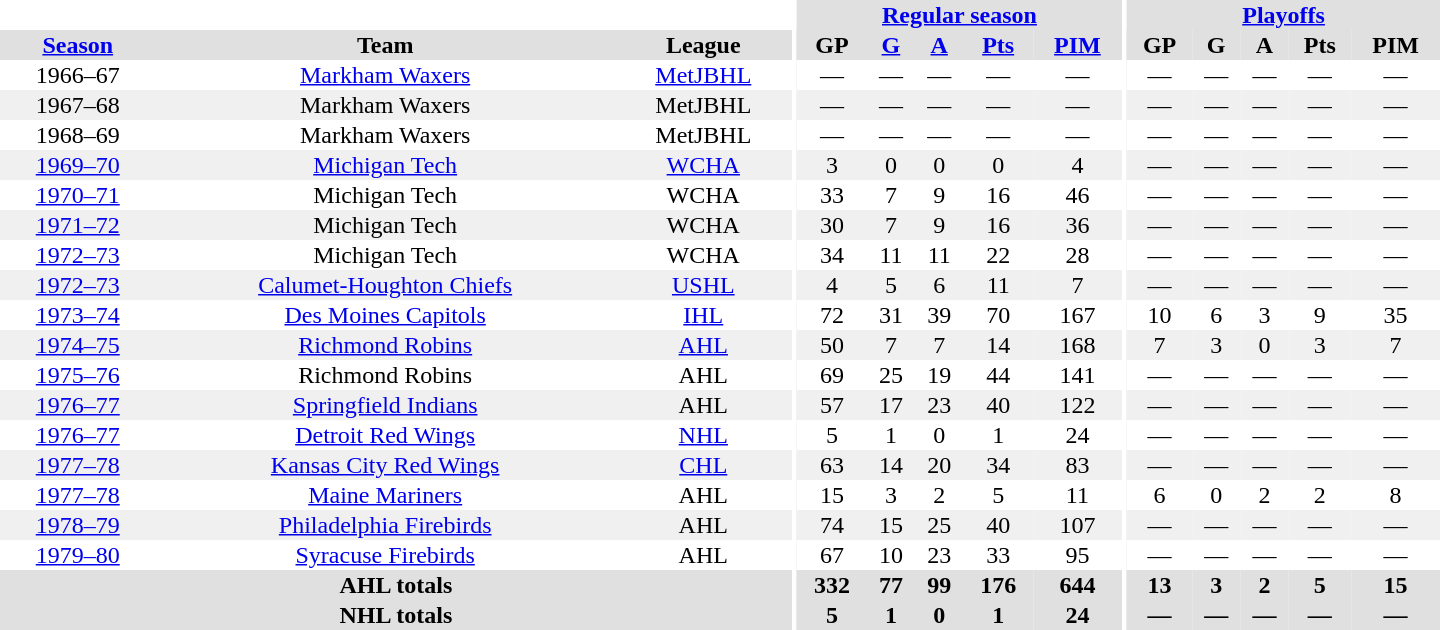<table border="0" cellpadding="1" cellspacing="0" style="text-align:center; width:60em">
<tr bgcolor="#e0e0e0">
<th colspan="3" bgcolor="#ffffff"></th>
<th rowspan="100" bgcolor="#ffffff"></th>
<th colspan="5"><a href='#'>Regular season</a></th>
<th rowspan="100" bgcolor="#ffffff"></th>
<th colspan="5"><a href='#'>Playoffs</a></th>
</tr>
<tr bgcolor="#e0e0e0">
<th><a href='#'>Season</a></th>
<th>Team</th>
<th>League</th>
<th>GP</th>
<th><a href='#'>G</a></th>
<th><a href='#'>A</a></th>
<th><a href='#'>Pts</a></th>
<th><a href='#'>PIM</a></th>
<th>GP</th>
<th>G</th>
<th>A</th>
<th>Pts</th>
<th>PIM</th>
</tr>
<tr>
<td>1966–67</td>
<td><a href='#'>Markham Waxers</a></td>
<td><a href='#'>MetJBHL</a></td>
<td>—</td>
<td>—</td>
<td>—</td>
<td>—</td>
<td>—</td>
<td>—</td>
<td>—</td>
<td>—</td>
<td>—</td>
<td>—</td>
</tr>
<tr bgcolor="#f0f0f0">
<td>1967–68</td>
<td>Markham Waxers</td>
<td>MetJBHL</td>
<td>—</td>
<td>—</td>
<td>—</td>
<td>—</td>
<td>—</td>
<td>—</td>
<td>—</td>
<td>—</td>
<td>—</td>
<td>—</td>
</tr>
<tr>
<td>1968–69</td>
<td>Markham Waxers</td>
<td>MetJBHL</td>
<td>—</td>
<td>—</td>
<td>—</td>
<td>—</td>
<td>—</td>
<td>—</td>
<td>—</td>
<td>—</td>
<td>—</td>
<td>—</td>
</tr>
<tr bgcolor="#f0f0f0">
<td><a href='#'>1969–70</a></td>
<td><a href='#'>Michigan Tech</a></td>
<td><a href='#'>WCHA</a></td>
<td>3</td>
<td>0</td>
<td>0</td>
<td>0</td>
<td>4</td>
<td>—</td>
<td>—</td>
<td>—</td>
<td>—</td>
<td>—</td>
</tr>
<tr>
<td><a href='#'>1970–71</a></td>
<td>Michigan Tech</td>
<td>WCHA</td>
<td>33</td>
<td>7</td>
<td>9</td>
<td>16</td>
<td>46</td>
<td>—</td>
<td>—</td>
<td>—</td>
<td>—</td>
<td>—</td>
</tr>
<tr bgcolor="#f0f0f0">
<td><a href='#'>1971–72</a></td>
<td>Michigan Tech</td>
<td>WCHA</td>
<td>30</td>
<td>7</td>
<td>9</td>
<td>16</td>
<td>36</td>
<td>—</td>
<td>—</td>
<td>—</td>
<td>—</td>
<td>—</td>
</tr>
<tr>
<td><a href='#'>1972–73</a></td>
<td>Michigan Tech</td>
<td>WCHA</td>
<td>34</td>
<td>11</td>
<td>11</td>
<td>22</td>
<td>28</td>
<td>—</td>
<td>—</td>
<td>—</td>
<td>—</td>
<td>—</td>
</tr>
<tr bgcolor="#f0f0f0">
<td><a href='#'>1972–73</a></td>
<td><a href='#'>Calumet-Houghton Chiefs</a></td>
<td><a href='#'>USHL</a></td>
<td>4</td>
<td>5</td>
<td>6</td>
<td>11</td>
<td>7</td>
<td>—</td>
<td>—</td>
<td>—</td>
<td>—</td>
<td>—</td>
</tr>
<tr>
<td><a href='#'>1973–74</a></td>
<td><a href='#'>Des Moines Capitols</a></td>
<td><a href='#'>IHL</a></td>
<td>72</td>
<td>31</td>
<td>39</td>
<td>70</td>
<td>167</td>
<td>10</td>
<td>6</td>
<td>3</td>
<td>9</td>
<td>35</td>
</tr>
<tr bgcolor="#f0f0f0">
<td><a href='#'>1974–75</a></td>
<td><a href='#'>Richmond Robins</a></td>
<td><a href='#'>AHL</a></td>
<td>50</td>
<td>7</td>
<td>7</td>
<td>14</td>
<td>168</td>
<td>7</td>
<td>3</td>
<td>0</td>
<td>3</td>
<td>7</td>
</tr>
<tr>
<td><a href='#'>1975–76</a></td>
<td>Richmond Robins</td>
<td>AHL</td>
<td>69</td>
<td>25</td>
<td>19</td>
<td>44</td>
<td>141</td>
<td>—</td>
<td>—</td>
<td>—</td>
<td>—</td>
<td>—</td>
</tr>
<tr bgcolor="#f0f0f0">
<td><a href='#'>1976–77</a></td>
<td><a href='#'>Springfield Indians</a></td>
<td>AHL</td>
<td>57</td>
<td>17</td>
<td>23</td>
<td>40</td>
<td>122</td>
<td>—</td>
<td>—</td>
<td>—</td>
<td>—</td>
<td>—</td>
</tr>
<tr>
<td><a href='#'>1976–77</a></td>
<td><a href='#'>Detroit Red Wings</a></td>
<td><a href='#'>NHL</a></td>
<td>5</td>
<td>1</td>
<td>0</td>
<td>1</td>
<td>24</td>
<td>—</td>
<td>—</td>
<td>—</td>
<td>—</td>
<td>—</td>
</tr>
<tr bgcolor="#f0f0f0">
<td><a href='#'>1977–78</a></td>
<td><a href='#'>Kansas City Red Wings</a></td>
<td><a href='#'>CHL</a></td>
<td>63</td>
<td>14</td>
<td>20</td>
<td>34</td>
<td>83</td>
<td>—</td>
<td>—</td>
<td>—</td>
<td>—</td>
<td>—</td>
</tr>
<tr>
<td><a href='#'>1977–78</a></td>
<td><a href='#'>Maine Mariners</a></td>
<td>AHL</td>
<td>15</td>
<td>3</td>
<td>2</td>
<td>5</td>
<td>11</td>
<td>6</td>
<td>0</td>
<td>2</td>
<td>2</td>
<td>8</td>
</tr>
<tr bgcolor="#f0f0f0">
<td><a href='#'>1978–79</a></td>
<td><a href='#'>Philadelphia Firebirds</a></td>
<td>AHL</td>
<td>74</td>
<td>15</td>
<td>25</td>
<td>40</td>
<td>107</td>
<td>—</td>
<td>—</td>
<td>—</td>
<td>—</td>
<td>—</td>
</tr>
<tr>
<td><a href='#'>1979–80</a></td>
<td><a href='#'>Syracuse Firebirds</a></td>
<td>AHL</td>
<td>67</td>
<td>10</td>
<td>23</td>
<td>33</td>
<td>95</td>
<td>—</td>
<td>—</td>
<td>—</td>
<td>—</td>
<td>—</td>
</tr>
<tr bgcolor="#e0e0e0">
<th colspan="3">AHL totals</th>
<th>332</th>
<th>77</th>
<th>99</th>
<th>176</th>
<th>644</th>
<th>13</th>
<th>3</th>
<th>2</th>
<th>5</th>
<th>15</th>
</tr>
<tr bgcolor="#e0e0e0">
<th colspan="3">NHL totals</th>
<th>5</th>
<th>1</th>
<th>0</th>
<th>1</th>
<th>24</th>
<th>—</th>
<th>—</th>
<th>—</th>
<th>—</th>
<th>—</th>
</tr>
</table>
